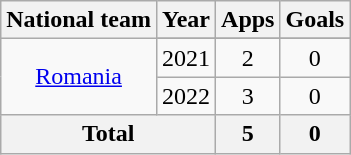<table class="wikitable" style="text-align: center;">
<tr>
<th>National team</th>
<th>Year</th>
<th>Apps</th>
<th>Goals</th>
</tr>
<tr>
<td rowspan="3"><a href='#'>Romania</a></td>
</tr>
<tr>
<td>2021</td>
<td>2</td>
<td>0</td>
</tr>
<tr>
<td>2022</td>
<td>3</td>
<td>0</td>
</tr>
<tr>
<th colspan=2>Total</th>
<th>5</th>
<th>0</th>
</tr>
</table>
